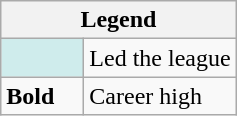<table class="wikitable">
<tr>
<th colspan="2">Legend</th>
</tr>
<tr>
<td style="background:#cfecec; width:3em;"></td>
<td>Led the league</td>
</tr>
<tr>
<td><strong>Bold</strong></td>
<td>Career high</td>
</tr>
</table>
